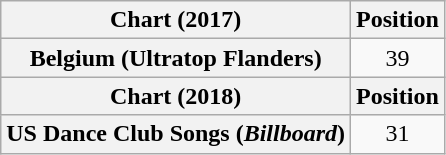<table class="wikitable plainrowheaders" style="text-align:center">
<tr>
<th scope="col">Chart (2017)</th>
<th scope="col">Position</th>
</tr>
<tr>
<th scope="row">Belgium (Ultratop Flanders)</th>
<td>39</td>
</tr>
<tr>
<th scope="col">Chart (2018)</th>
<th scope="col">Position</th>
</tr>
<tr>
<th scope="row">US Dance Club Songs (<em>Billboard</em>)</th>
<td>31</td>
</tr>
</table>
